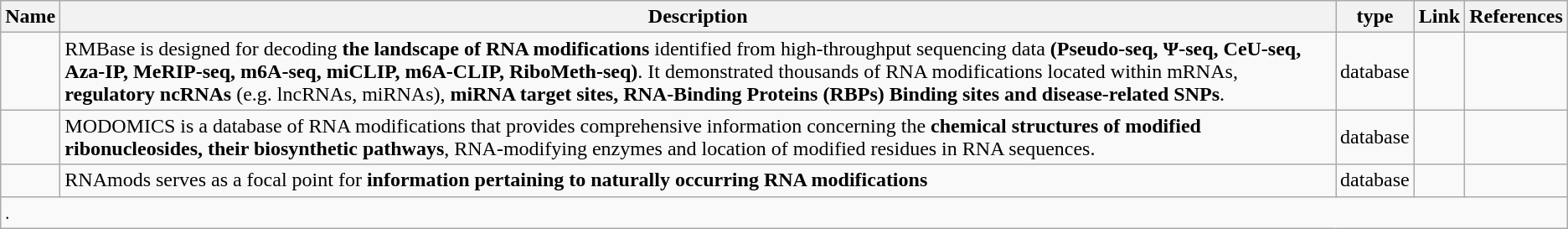<table class="wikitable">
<tr>
<th>Name</th>
<th>Description</th>
<th>type</th>
<th>Link</th>
<th>References</th>
</tr>
<tr>
<td><strong></strong></td>
<td>RMBase is designed for decoding <strong>the landscape of RNA modifications</strong> identified from high-throughput sequencing data <strong>(Pseudo-seq, Ψ-seq, CeU-seq, Aza-IP, MeRIP-seq, m6A-seq, miCLIP, m6A-CLIP, RiboMeth-seq)</strong>. It demonstrated thousands of RNA modifications located within mRNAs, <strong>regulatory ncRNAs</strong> (e.g. lncRNAs, miRNAs), <strong>miRNA target sites, RNA-Binding Proteins (RBPs) Binding sites and disease-related SNPs</strong>.</td>
<td>database</td>
<td></td>
<td></td>
</tr>
<tr>
<td><strong></strong></td>
<td>MODOMICS is a database of RNA modifications that provides comprehensive information concerning the <strong>chemical structures of modified ribonucleosides, their biosynthetic pathways</strong>, RNA-modifying enzymes and location of modified residues in RNA sequences.</td>
<td>database</td>
<td></td>
<td></td>
</tr>
<tr>
<td><strong></strong></td>
<td>RNAmods serves as a focal point for <strong>information pertaining to naturally occurring RNA modifications</strong></td>
<td>database</td>
<td></td>
<td></td>
</tr>
<tr>
<td colspan="5"><small>.</small></td>
</tr>
</table>
